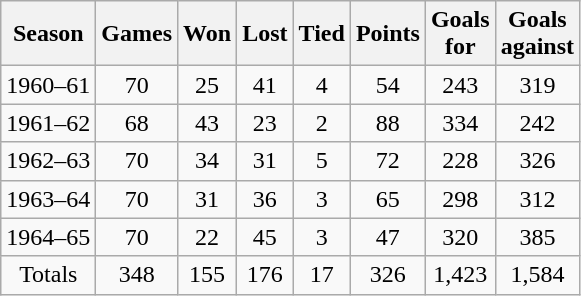<table class="wikitable" style="text-align:center">
<tr>
<th>Season</th>
<th>Games</th>
<th>Won</th>
<th>Lost</th>
<th>Tied</th>
<th>Points</th>
<th>Goals<br>for</th>
<th>Goals<br>against</th>
</tr>
<tr>
<td>1960–61</td>
<td>70</td>
<td>25</td>
<td>41</td>
<td>4</td>
<td>54</td>
<td>243</td>
<td>319</td>
</tr>
<tr>
<td>1961–62</td>
<td>68</td>
<td>43</td>
<td>23</td>
<td>2</td>
<td>88</td>
<td>334</td>
<td>242</td>
</tr>
<tr>
<td>1962–63</td>
<td>70</td>
<td>34</td>
<td>31</td>
<td>5</td>
<td>72</td>
<td>228</td>
<td>326</td>
</tr>
<tr>
<td>1963–64</td>
<td>70</td>
<td>31</td>
<td>36</td>
<td>3</td>
<td>65</td>
<td>298</td>
<td>312</td>
</tr>
<tr>
<td>1964–65</td>
<td>70</td>
<td>22</td>
<td>45</td>
<td>3</td>
<td>47</td>
<td>320</td>
<td>385</td>
</tr>
<tr>
<td>Totals</td>
<td>348</td>
<td>155</td>
<td>176</td>
<td>17</td>
<td>326</td>
<td>1,423</td>
<td>1,584</td>
</tr>
</table>
